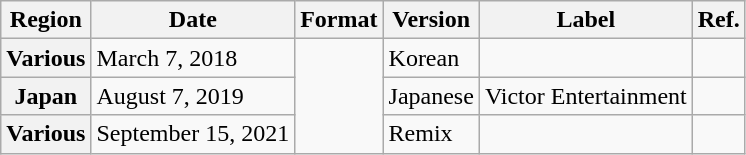<table class="wikitable plainrowheaders">
<tr>
<th>Region</th>
<th>Date</th>
<th>Format</th>
<th>Version</th>
<th>Label</th>
<th>Ref.</th>
</tr>
<tr>
<th scope="row">Various</th>
<td>March 7, 2018</td>
<td rowspan="3"></td>
<td>Korean</td>
<td></td>
<td></td>
</tr>
<tr>
<th scope="row">Japan</th>
<td>August 7, 2019</td>
<td>Japanese</td>
<td>Victor Entertainment</td>
<td></td>
</tr>
<tr>
<th scope="row">Various</th>
<td>September 15, 2021</td>
<td>Remix</td>
<td></td>
<td></td>
</tr>
</table>
